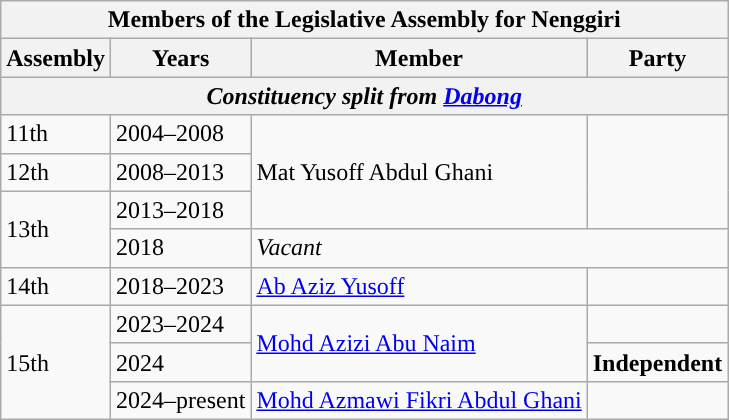<table class=wikitable>
<tr>
<th colspan=4>Members of the Legislative Assembly for Nenggiri</th>
</tr>
<tr>
<th>Assembly</th>
<th>Years</th>
<th>Member</th>
<th>Party</th>
</tr>
<tr>
<th colspan=4 align=center><em>Constituency split from <a href='#'>Dabong</a></em></th>
</tr>
<tr>
<td>11th</td>
<td>2004–2008</td>
<td rowspan=3>Mat Yusoff Abdul Ghani</td>
<td rowspan="3"></td>
</tr>
<tr>
<td>12th</td>
<td>2008–2013</td>
</tr>
<tr>
<td rowspan=2>13th</td>
<td>2013–2018</td>
</tr>
<tr>
<td>2018</td>
<td colspan="2"><em>Vacant</em></td>
</tr>
<tr>
<td>14th</td>
<td>2018–2023</td>
<td><a href='#'>Ab Aziz Yusoff</a></td>
<td></td>
</tr>
<tr>
<td rowspan="3">15th</td>
<td>2023–2024</td>
<td rowspan="2"><a href='#'>Mohd Azizi Abu Naim</a></td>
<td></td>
</tr>
<tr>
<td>2024</td>
<td><strong>Independent</strong></td>
</tr>
<tr>
<td>2024–present</td>
<td><a href='#'>Mohd Azmawi Fikri Abdul Ghani</a></td>
<td></td>
</tr>
</table>
